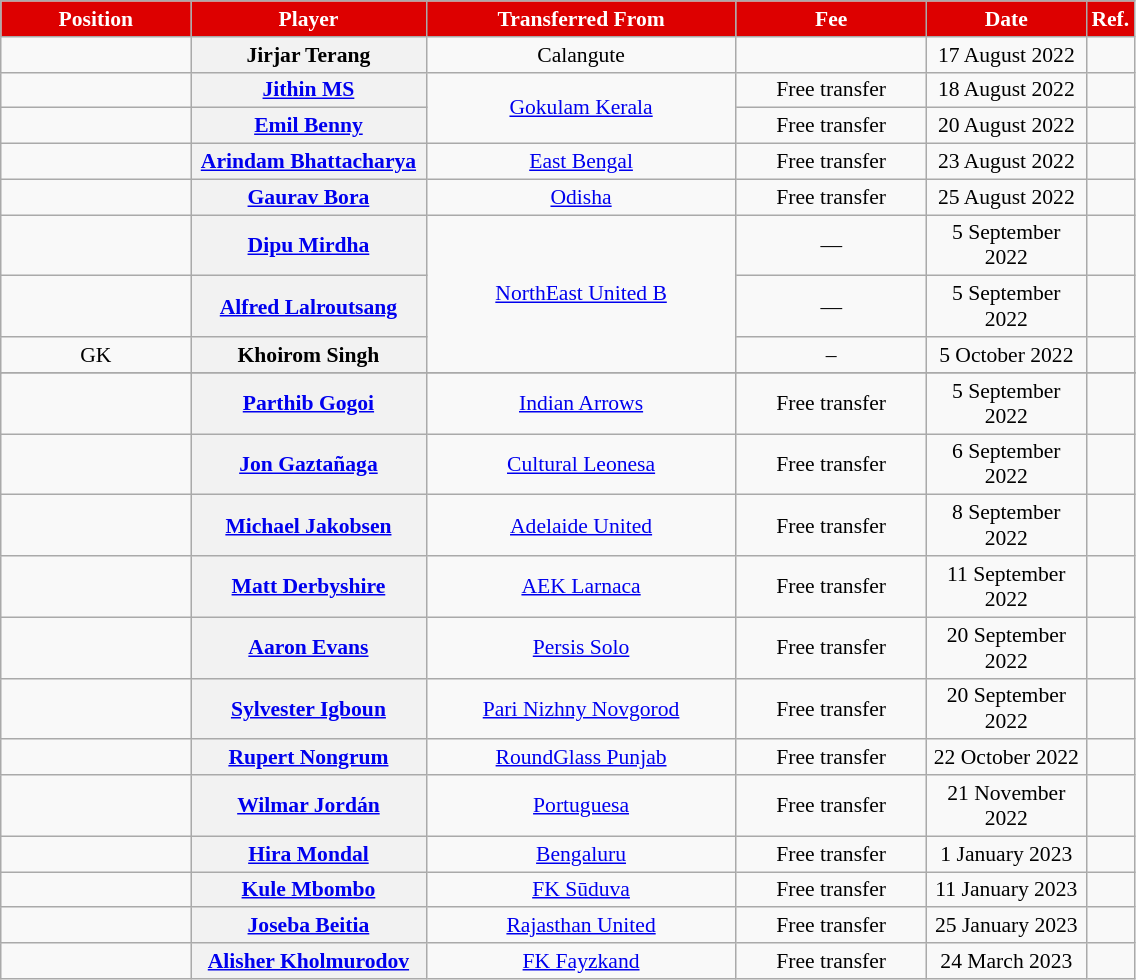<table class="wikitable"  style="text-align:center; font-size:90%; ">
<tr>
<th style="background:#DD0000; color:#FFFFFF; width:120px;">Position</th>
<th style="background:#DD0000; color:#FFFFFF; width:150px;">Player</th>
<th style="background:#DD0000; color:#FFFFFF; width:200px;">Transferred From</th>
<th style="background:#DD0000; color:#FFFFFF; width:120px;">Fee</th>
<th style="background:#DD0000; color:#FFFFFF; width:100px;">Date</th>
<th style="background:#DD0000; color:#FFFFFF; width:25px;">Ref.</th>
</tr>
<tr>
<td></td>
<th scope="row">  Jirjar Terang</th>
<td> Calangute</td>
<td></td>
<td>17 August 2022</td>
<td></td>
</tr>
<tr>
<td></td>
<th scope="row"> <a href='#'>Jithin MS</a></th>
<td rowspan="2"> <a href='#'>Gokulam Kerala</a></td>
<td>Free transfer</td>
<td>18 August 2022</td>
<td></td>
</tr>
<tr>
<td></td>
<th scope="row"> <a href='#'>Emil Benny</a></th>
<td>Free transfer</td>
<td>20 August 2022</td>
<td></td>
</tr>
<tr>
<td></td>
<th scope="row"> <a href='#'>Arindam Bhattacharya</a></th>
<td> <a href='#'>East Bengal</a></td>
<td>Free transfer</td>
<td>23 August 2022</td>
<td></td>
</tr>
<tr>
<td></td>
<th scope="row"> <a href='#'>Gaurav Bora</a></th>
<td> <a href='#'>Odisha</a></td>
<td>Free transfer</td>
<td>25 August 2022</td>
<td></td>
</tr>
<tr>
<td></td>
<th scope="row"> <a href='#'>Dipu Mirdha</a></th>
<td rowspan="3"> <a href='#'>NorthEast United B</a></td>
<td>—</td>
<td>5 September 2022</td>
<td></td>
</tr>
<tr>
<td></td>
<th scope="row"> <a href='#'>Alfred Lalroutsang</a></th>
<td>—</td>
<td>5 September 2022</td>
<td></td>
</tr>
<tr>
<td>GK</td>
<th scope="row"> Khoirom Singh</th>
<td>–</td>
<td>5 October 2022</td>
<td></td>
</tr>
<tr>
</tr>
<tr>
<td></td>
<th scope="row"> <a href='#'>Parthib Gogoi</a></th>
<td> <a href='#'>Indian Arrows</a></td>
<td>Free transfer</td>
<td>5 September 2022</td>
<td></td>
</tr>
<tr>
<td></td>
<th scope="row"> <a href='#'>Jon Gaztañaga</a></th>
<td> <a href='#'>Cultural Leonesa</a></td>
<td>Free transfer</td>
<td>6 September 2022</td>
<td></td>
</tr>
<tr>
<td></td>
<th scope="row"> <a href='#'>Michael Jakobsen</a></th>
<td> <a href='#'>Adelaide United</a></td>
<td>Free transfer</td>
<td>8 September 2022</td>
<td></td>
</tr>
<tr>
<td></td>
<th scope="row"> <a href='#'>Matt Derbyshire</a></th>
<td> <a href='#'>AEK Larnaca</a></td>
<td>Free transfer</td>
<td>11 September 2022</td>
<td></td>
</tr>
<tr>
<td></td>
<th scope="row"> <a href='#'>Aaron Evans</a></th>
<td> <a href='#'>Persis Solo</a></td>
<td>Free transfer</td>
<td>20 September 2022</td>
<td></td>
</tr>
<tr>
<td></td>
<th scope="row"> <a href='#'>Sylvester Igboun</a></th>
<td> <a href='#'>Pari Nizhny Novgorod</a></td>
<td>Free transfer</td>
<td>20 September 2022</td>
<td></td>
</tr>
<tr>
<td></td>
<th scope="row"> <a href='#'>Rupert Nongrum</a></th>
<td> <a href='#'>RoundGlass Punjab</a></td>
<td>Free transfer</td>
<td>22 October 2022</td>
<td></td>
</tr>
<tr>
<td></td>
<th scope="row"> <a href='#'>Wilmar Jordán</a></th>
<td> <a href='#'>Portuguesa</a></td>
<td>Free transfer</td>
<td>21 November 2022</td>
<td></td>
</tr>
<tr>
<td></td>
<th scope="row"> <a href='#'>Hira Mondal</a></th>
<td> <a href='#'>Bengaluru</a></td>
<td>Free transfer</td>
<td>1 January 2023</td>
<td></td>
</tr>
<tr>
<td></td>
<th scope="row"> <a href='#'>Kule Mbombo</a></th>
<td> <a href='#'>FK Sūduva</a></td>
<td>Free transfer</td>
<td>11 January 2023</td>
<td></td>
</tr>
<tr>
<td></td>
<th scope="row"> <a href='#'>Joseba Beitia</a></th>
<td><a href='#'>Rajasthan United</a></td>
<td>Free transfer</td>
<td>25 January 2023</td>
<td></td>
</tr>
<tr>
<td></td>
<th scope="row"> <a href='#'>Alisher Kholmurodov</a></th>
<td><a href='#'>FK Fayzkand</a></td>
<td>Free transfer</td>
<td>24 March 2023</td>
<td></td>
</tr>
</table>
